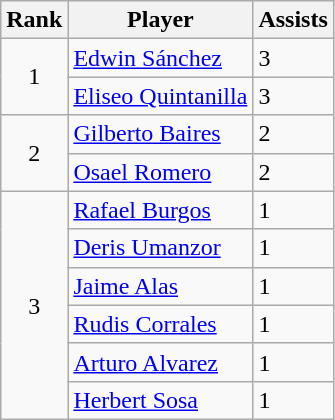<table class="wikitable" border="1">
<tr>
<th>Rank</th>
<th>Player</th>
<th>Assists</th>
</tr>
<tr>
<td rowspan="2" align=center>1</td>
<td><a href='#'>Edwin Sánchez</a></td>
<td>3</td>
</tr>
<tr>
<td><a href='#'>Eliseo Quintanilla</a></td>
<td>3</td>
</tr>
<tr>
<td rowspan="2" align=center>2</td>
<td><a href='#'>Gilberto Baires</a></td>
<td>2</td>
</tr>
<tr>
<td><a href='#'>Osael Romero</a></td>
<td>2</td>
</tr>
<tr>
<td rowspan="6" align=center>3</td>
<td><a href='#'>Rafael Burgos</a></td>
<td>1</td>
</tr>
<tr>
<td><a href='#'>Deris Umanzor</a></td>
<td>1</td>
</tr>
<tr>
<td><a href='#'>Jaime Alas</a></td>
<td>1</td>
</tr>
<tr>
<td><a href='#'>Rudis Corrales</a></td>
<td>1</td>
</tr>
<tr>
<td><a href='#'>Arturo Alvarez</a></td>
<td>1</td>
</tr>
<tr>
<td><a href='#'>Herbert Sosa</a></td>
<td>1</td>
</tr>
</table>
